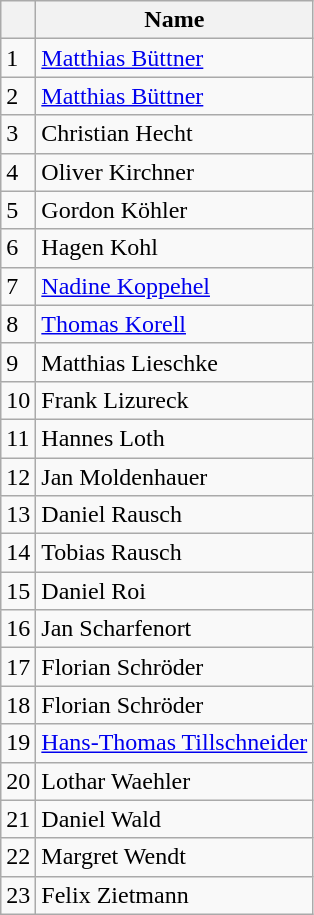<table class="wikitable">
<tr>
<th></th>
<th>Name</th>
</tr>
<tr>
<td>1</td>
<td><a href='#'>Matthias Büttner</a></td>
</tr>
<tr>
<td>2</td>
<td><a href='#'>Matthias Büttner</a></td>
</tr>
<tr>
<td>3</td>
<td>Christian Hecht</td>
</tr>
<tr>
<td>4</td>
<td>Oliver Kirchner</td>
</tr>
<tr>
<td>5</td>
<td>Gordon Köhler</td>
</tr>
<tr>
<td>6</td>
<td>Hagen Kohl</td>
</tr>
<tr>
<td>7</td>
<td><a href='#'>Nadine Koppehel</a></td>
</tr>
<tr>
<td>8</td>
<td><a href='#'>Thomas Korell</a></td>
</tr>
<tr>
<td>9</td>
<td>Matthias Lieschke</td>
</tr>
<tr>
<td>10</td>
<td>Frank Lizureck</td>
</tr>
<tr>
<td>11</td>
<td>Hannes Loth</td>
</tr>
<tr>
<td>12</td>
<td>Jan Moldenhauer</td>
</tr>
<tr>
<td>13</td>
<td>Daniel Rausch</td>
</tr>
<tr>
<td>14</td>
<td>Tobias Rausch</td>
</tr>
<tr>
<td>15</td>
<td>Daniel Roi</td>
</tr>
<tr>
<td>16</td>
<td>Jan Scharfenort</td>
</tr>
<tr>
<td>17</td>
<td>Florian Schröder</td>
</tr>
<tr>
<td>18</td>
<td>Florian Schröder</td>
</tr>
<tr>
<td>19</td>
<td><a href='#'>Hans-Thomas Tillschneider</a></td>
</tr>
<tr>
<td>20</td>
<td>Lothar Waehler</td>
</tr>
<tr>
<td>21</td>
<td>Daniel Wald</td>
</tr>
<tr>
<td>22</td>
<td>Margret Wendt</td>
</tr>
<tr>
<td>23</td>
<td>Felix Zietmann</td>
</tr>
</table>
